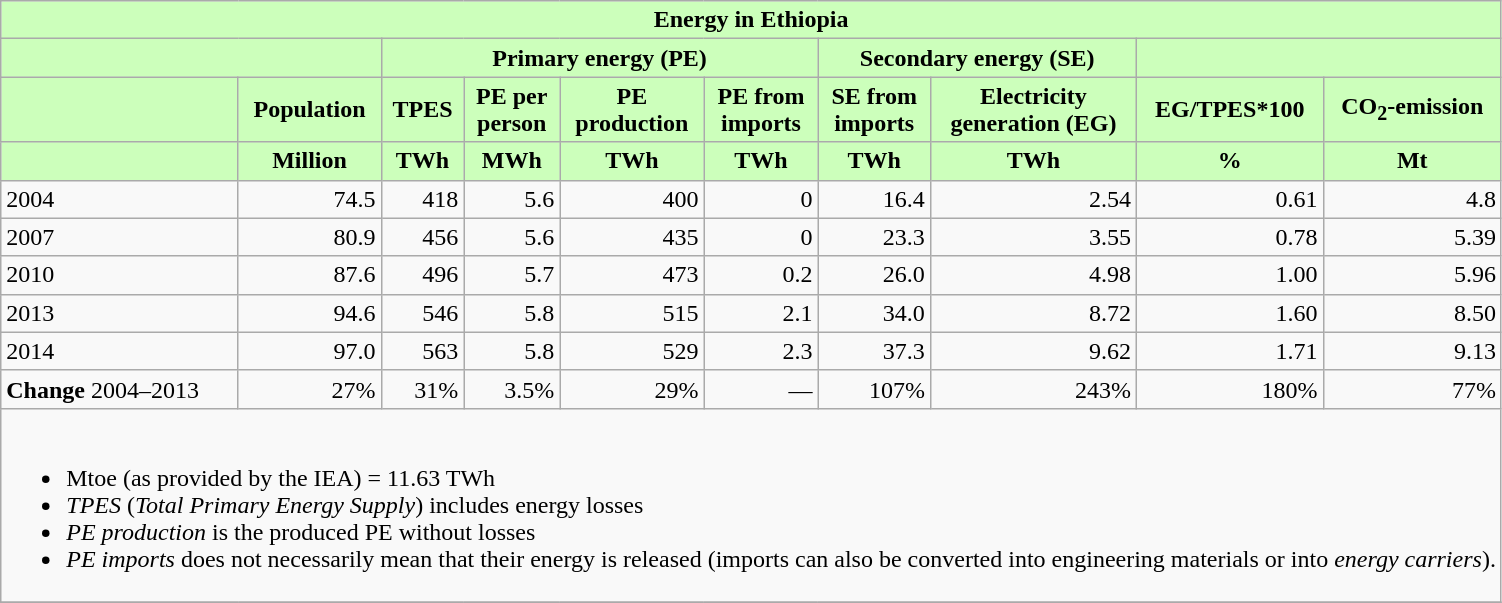<table class="wikitable">
<tr>
<th colspan="10" align="center" style="background-color: #cfb;">Energy in Ethiopia</th>
</tr>
<tr>
<th colspan="2" align="center" style="background-color: #cfb;"></th>
<th colspan="4" align="center" style="background-color: #cfb;">Primary energy (PE)</th>
<th colspan="2" align="center" style="background-color: #cfb;">Secondary energy (SE)</th>
<th colspan="2" align="center" style="background-color: #cfb;"></th>
</tr>
<tr>
<th style="background-color: #cfb;"></th>
<th style="background-color: #cfb;">Population</th>
<th style="background-color: #cfb;">TPES</th>
<th style="background-color: #cfb;">PE per<br>person</th>
<th style="background-color: #cfb;">PE<br>production</th>
<th style="background-color: #cfb;">PE from<br>imports</th>
<th style="background-color: #cfb;">SE from<br>imports</th>
<th style="background-color: #cfb;">Electricity<br>generation (EG)</th>
<th style="background-color: #cfb;">EG/TPES*100</th>
<th style="background-color: #cfb;">CO<sub>2</sub>-emission</th>
</tr>
<tr ---->
<th style="background-color: #cfb;"></th>
<th style="background-color: #cfb;">Million</th>
<th style="background-color: #cfb;">TWh</th>
<th style="background-color: #cfb;">MWh</th>
<th style="background-color: #cfb;">TWh</th>
<th style="background-color: #cfb;">TWh</th>
<th style="background-color: #cfb;">TWh</th>
<th style="background-color: #cfb;">TWh</th>
<th style="background-color: #cfb;">%</th>
<th style="background-color: #cfb;">Mt</th>
</tr>
<tr --->
<td align="left">2004</td>
<td align="right">74.5</td>
<td align="right">418</td>
<td align="right">5.6</td>
<td align="right">400</td>
<td align="right">0</td>
<td align="right">16.4</td>
<td align="right">2.54</td>
<td align="right">0.61</td>
<td align="right">4.8</td>
</tr>
<tr ---->
<td align="left">2007</td>
<td align="right">80.9</td>
<td align="right">456</td>
<td align="right">5.6</td>
<td align="right">435</td>
<td align="right">0</td>
<td align="right">23.3</td>
<td align="right">3.55</td>
<td align="right">0.78</td>
<td align="right">5.39</td>
</tr>
<tr ---->
<td align="left">2010</td>
<td align="right">87.6</td>
<td align="right">496</td>
<td align="right">5.7</td>
<td align="right">473</td>
<td align="right">0.2</td>
<td align="right">26.0</td>
<td align="right">4.98</td>
<td align="right">1.00</td>
<td align="right">5.96</td>
</tr>
<tr ---->
<td align="left">2013</td>
<td align="right">94.6</td>
<td align="right">546</td>
<td align="right">5.8</td>
<td align="right">515</td>
<td align="right">2.1</td>
<td align="right">34.0</td>
<td align="right">8.72</td>
<td align="right">1.60</td>
<td align="right">8.50</td>
</tr>
<tr ---->
<td align="left">2014</td>
<td align="right">97.0</td>
<td align="right">563</td>
<td align="right">5.8</td>
<td align="right">529</td>
<td align="right">2.3</td>
<td align="right">37.3</td>
<td align="right">9.62</td>
<td align="right">1.71</td>
<td align="right">9.13</td>
</tr>
<tr ---->
<td align="left"><strong>Change</strong> 2004–2013</td>
<td align="right">27%</td>
<td align="right">31%</td>
<td align="right">3.5%</td>
<td align="right">29%</td>
<td align="right">—</td>
<td align="right">107%</td>
<td align="right">243%</td>
<td align="right">180%</td>
<td align="right">77%</td>
</tr>
<tr ---->
<td align="left" colspan=10><br><ul><li>Mtoe (as provided by the IEA) = 11.63 TWh</li><li><em>TPES</em> (<em>Total Primary Energy Supply</em>) includes energy losses</li><li><em>PE production</em> is the produced PE without losses</li><li><em>PE imports</em> does not necessarily mean that their energy is released (imports can also be converted into engineering materials or into <em>energy carriers</em>).</li></ul></td>
</tr>
<tr ---->
</tr>
</table>
